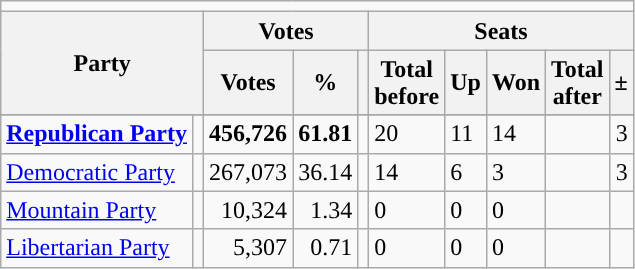<table class="wikitable sortable" style="text-align:centre;">
<tr>
<td colspan=15 align=center></td>
</tr>
<tr>
<th colspan=2 rowspan=2>Party</th>
<th colspan=3>Votes</th>
<th colspan=5>Seats</th>
</tr>
<tr>
<th>Votes</th>
<th>%</th>
<th class="unsortable"></th>
<th>Total<br>before</th>
<th>Up</th>
<th>Won</th>
<th>Total<br>after</th>
<th>±</th>
</tr>
<tr>
</tr>
<tr>
<td style="text-align:left;"><strong><a href='#'>Republican Party</a></strong></td>
<td style="background:"></td>
<td style="text-align:right;"><strong>456,726</strong></td>
<td style="text-align:right;"><strong>61.81</strong></td>
<td></td>
<td>20</td>
<td>11</td>
<td>14</td>
<td data-sort-value=""></td>
<td style="text-align:right;"> 3</td>
</tr>
<tr>
<td style="text-align:left;"><a href='#'>Democratic Party</a></td>
<td style="background:"></td>
<td style="text-align:right;">267,073</td>
<td style="text-align:right;">36.14</td>
<td></td>
<td>14</td>
<td>6</td>
<td>3</td>
<td data-sort-value=""></td>
<td style="text-align:right;"> 3</td>
</tr>
<tr>
<td style="text-align:left;"><a href='#'>Mountain Party</a></td>
<td style="background:"></td>
<td style="text-align:right;">10,324</td>
<td style="text-align:right;">1.34</td>
<td></td>
<td>0</td>
<td>0</td>
<td>0</td>
<td data-sort-value=""></td>
<td style="text-align:right;"></td>
</tr>
<tr>
<td style="text-align:left;"><a href='#'>Libertarian Party</a></td>
<td style="background:"></td>
<td style="text-align:right;">5,307</td>
<td style="text-align:right;">0.71</td>
<td></td>
<td>0</td>
<td>0</td>
<td>0</td>
<td data-sort-value=""></td>
<td style="text-align:right;"></td>
</tr>
</table>
